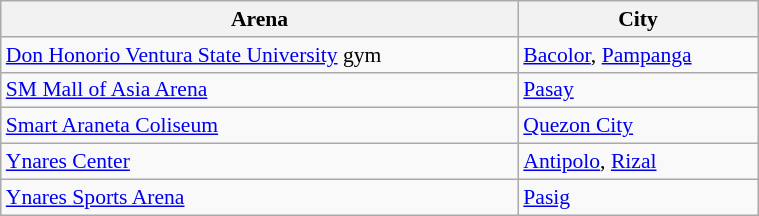<table class="wikitable sortable" style="font-size:90%; width:40%">
<tr>
<th>Arena</th>
<th>City</th>
</tr>
<tr>
<td><a href='#'>Don Honorio Ventura State University</a> gym</td>
<td><a href='#'>Bacolor</a>, <a href='#'>Pampanga</a></td>
</tr>
<tr>
<td><a href='#'>SM Mall of Asia Arena</a></td>
<td><a href='#'>Pasay</a></td>
</tr>
<tr>
<td><a href='#'>Smart Araneta Coliseum</a></td>
<td><a href='#'>Quezon City</a></td>
</tr>
<tr>
<td><a href='#'>Ynares Center</a></td>
<td><a href='#'>Antipolo</a>, <a href='#'>Rizal</a></td>
</tr>
<tr>
<td><a href='#'>Ynares Sports Arena</a></td>
<td><a href='#'>Pasig</a></td>
</tr>
</table>
